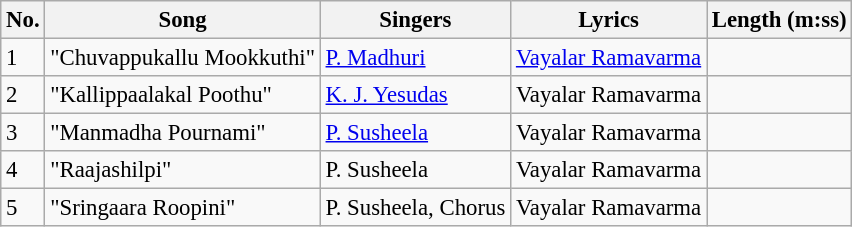<table class="wikitable" style="font-size:95%;">
<tr>
<th>No.</th>
<th>Song</th>
<th>Singers</th>
<th>Lyrics</th>
<th>Length (m:ss)</th>
</tr>
<tr>
<td>1</td>
<td>"Chuvappukallu Mookkuthi"</td>
<td><a href='#'>P. Madhuri</a></td>
<td><a href='#'>Vayalar Ramavarma</a></td>
<td></td>
</tr>
<tr>
<td>2</td>
<td>"Kallippaalakal Poothu"</td>
<td><a href='#'>K. J. Yesudas</a></td>
<td>Vayalar Ramavarma</td>
<td></td>
</tr>
<tr>
<td>3</td>
<td>"Manmadha Pournami"</td>
<td><a href='#'>P. Susheela</a></td>
<td>Vayalar Ramavarma</td>
<td></td>
</tr>
<tr>
<td>4</td>
<td>"Raajashilpi"</td>
<td>P. Susheela</td>
<td>Vayalar Ramavarma</td>
<td></td>
</tr>
<tr>
<td>5</td>
<td>"Sringaara Roopini"</td>
<td>P. Susheela, Chorus</td>
<td>Vayalar Ramavarma</td>
<td></td>
</tr>
</table>
